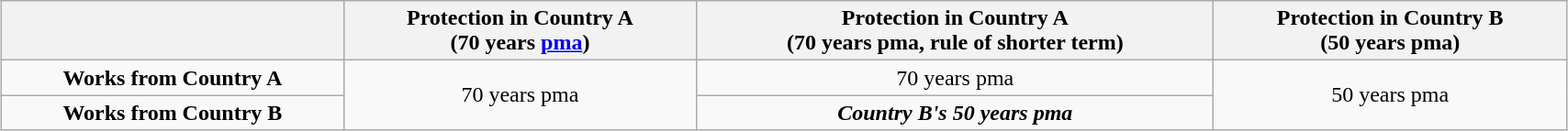<table class="wikitable" style="text-align: center; margin-left: auto; margin-right: auto; border: none; width: 90%;">
<tr>
<th></th>
<th>Protection in Country A<br> (70 years <a href='#'>pma</a>)</th>
<th>Protection in Country A<br> (70 years pma, rule of shorter term)</th>
<th>Protection in Country B<br> (50 years pma)</th>
</tr>
<tr>
<td><strong>Works from Country A</strong></td>
<td rowspan="2">70 years pma</td>
<td>70 years pma</td>
<td rowspan="2">50 years pma</td>
</tr>
<tr>
<td><strong>Works from Country B</strong></td>
<td><strong><em>Country B's 50 years pma</em></strong></td>
</tr>
</table>
